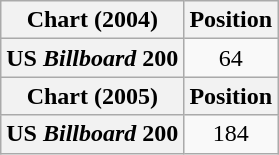<table class="wikitable plainrowheaders" style="text-align:center">
<tr>
<th scope="col">Chart (2004)</th>
<th scope="col">Position</th>
</tr>
<tr>
<th scope="row">US <em>Billboard</em> 200</th>
<td>64</td>
</tr>
<tr>
<th scope="col">Chart (2005)</th>
<th scope="col">Position</th>
</tr>
<tr>
<th scope="row">US <em>Billboard</em> 200</th>
<td>184</td>
</tr>
</table>
